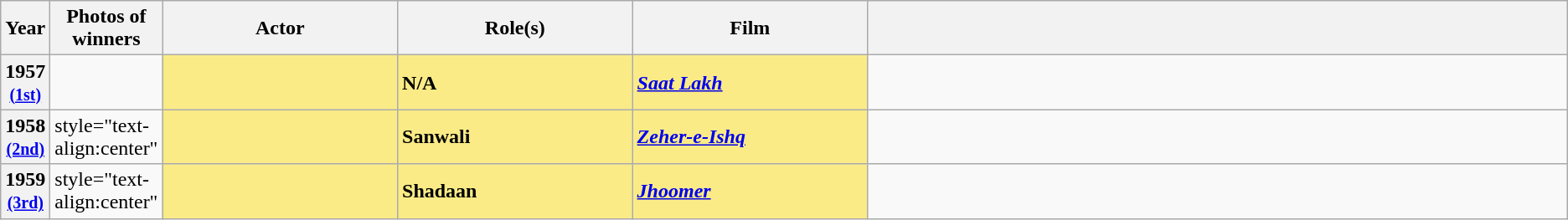<table class="wikitable sortable" style="text-align:left;">
<tr>
<th scope="col" style="width:3%; text-align:center;">Year</th>
<th scope="col" style="width:3%;text-align:center;">Photos of winners</th>
<th scope="col" style="width:15%;text-align:center;">Actor</th>
<th scope="col" style="width:15%;text-align:center;">Role(s)</th>
<th scope="col" style="width:15%;text-align:center;">Film</th>
<th scope="col" class="unsortable"></th>
</tr>
<tr>
<th style="text-align:center">1957 <br><small><a href='#'>(1st)</a> </small></th>
<td style="text-align:center"></td>
<td style="background:#FAEB86;"><strong></strong> </td>
<td style="background:#FAEB86;"><strong>N/A</strong></td>
<td style="background:#FAEB86;"><strong><em><a href='#'>Saat Lakh</a></em></strong></td>
<td></td>
</tr>
<tr>
<th style="text-align:center">1958 <br><small><a href='#'>(2nd)</a></small></th>
<td>style="text-align:center" </td>
<td style="background:#FAEB86;"><strong></strong> </td>
<td style="background:#FAEB86;"><strong>Sanwali</strong></td>
<td style="background:#FAEB86;"><strong><em><a href='#'>Zeher-e-Ishq</a></em></strong></td>
<td></td>
</tr>
<tr>
<th style="text-align:center">1959 <br><small><a href='#'>(3rd)</a> </small></th>
<td>style="text-align:center" </td>
<td style="background:#FAEB86;"><strong></strong> </td>
<td style="background:#FAEB86;"><strong>Shadaan</strong></td>
<td style="background:#FAEB86;"><strong><em><a href='#'>Jhoomer</a></em></strong></td>
<td></td>
</tr>
</table>
